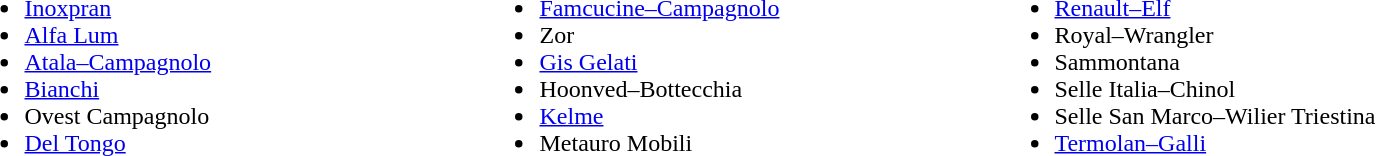<table>
<tr>
<td style="vertical-align:top; width:25%;"><br><ul><li><a href='#'>Inoxpran</a></li><li><a href='#'>Alfa Lum</a></li><li><a href='#'>Atala–Campagnolo</a></li><li><a href='#'>Bianchi</a></li><li>Ovest Campagnolo</li><li><a href='#'>Del Tongo</a></li></ul></td>
<td style="vertical-align:top; width:25%;"><br><ul><li><a href='#'>Famcucine–Campagnolo</a></li><li>Zor</li><li><a href='#'>Gis Gelati</a></li><li>Hoonved–Bottecchia</li><li><a href='#'>Kelme</a></li><li>Metauro Mobili</li></ul></td>
<td style="vertical-align:top; width:25%;"><br><ul><li><a href='#'>Renault–Elf</a></li><li>Royal–Wrangler</li><li>Sammontana</li><li>Selle Italia–Chinol</li><li>Selle San Marco–Wilier Triestina</li><li><a href='#'>Termolan–Galli</a></li></ul></td>
</tr>
</table>
